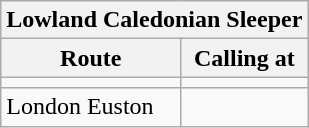<table class="wikitable">
<tr>
<th colspan="3">Lowland Caledonian Sleeper</th>
</tr>
<tr>
<th>Route</th>
<th>Calling at</th>
</tr>
<tr>
<td>  </td>
<td></td>
</tr>
<tr>
<td>London Euston  </td>
<td></td>
</tr>
</table>
